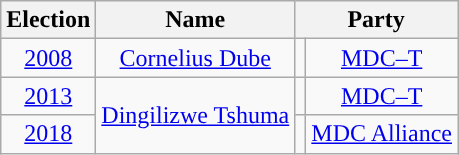<table class="wikitable" style="text-align:center">
<tr>
<th>Election</th>
<th>Name</th>
<th colspan="2">Party</th>
</tr>
<tr>
<td><a href='#'>2008</a></td>
<td><a href='#'>Cornelius Dube</a></td>
<td style="background-color: "></td>
<td><a href='#'>MDC–T</a></td>
</tr>
<tr>
<td><a href='#'>2013</a></td>
<td rowspan="2"><a href='#'>Dingilizwe Tshuma</a></td>
<td style="background-color: "></td>
<td><a href='#'>MDC–T</a></td>
</tr>
<tr>
<td><a href='#'>2018</a></td>
<td style="background-color: "></td>
<td><a href='#'>MDC Alliance</a></td>
</tr>
</table>
